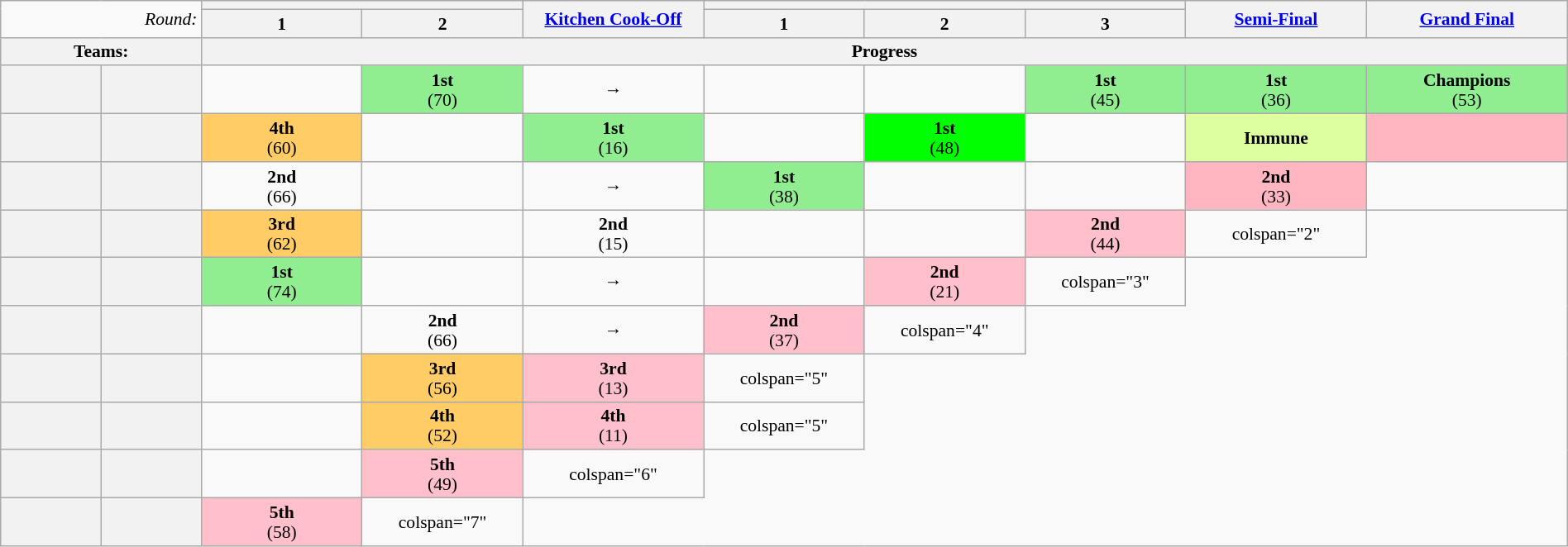<table class="wikitable" style="margin:1em auto; text-align: center; font-size: 90%; line-height:16px; width:100%">
<tr>
<td style="width:10%; text-align:right;" rowspan="2" colspan="2"><em>Round:</em></td>
<th colspan=2></th>
<th rowspan="2" style="width:9%;"><a href='#'>Kitchen Cook-Off</a></th>
<th colspan=3></th>
<th rowspan="2" style="width:9%;"><a href='#'>Semi-Final</a></th>
<th rowspan="2" style="width:10%;"><a href='#'>Grand Final</a></th>
</tr>
<tr>
<th style="width:8%">1</th>
<th style="width:8%">2</th>
<th style="width:8%">1</th>
<th style="width:8%">2</th>
<th style="width:8%">3</th>
</tr>
<tr>
<th colspan=2>Teams:</th>
<th colspan="8">Progress</th>
</tr>
<tr>
<th></th>
<th></th>
<td></td>
<td bgcolor="lightgreen"><strong>1st</strong><br>(70)</td>
<td>→</td>
<td></td>
<td></td>
<td bgcolor="lightgreen"><strong>1st</strong><br>(45)</td>
<td bgcolor="lightgreen"><strong>1st</strong><br>(36)</td>
<td bgcolor="lightgreen"><strong>Champions</strong><br>(53)</td>
</tr>
<tr>
<th></th>
<th></th>
<td style="background:#FFCC66"><strong>4th</strong><br>(60)</td>
<td></td>
<td bgcolor="lightgreen"><strong>1st</strong><br>(16)</td>
<td></td>
<td bgcolor="#00FF00"><strong>1st</strong><br>(48)</td>
<td></td>
<td style="text-align:center" bgcolor="DDFF9F"><strong>Immune</strong></td>
<td bgcolor="lightpink"></td>
</tr>
<tr>
<th></th>
<th></th>
<td><strong>2nd</strong><br>(66)</td>
<td></td>
<td>→</td>
<td bgcolor="lightgreen"><strong>1st</strong><br>(38)</td>
<td></td>
<td></td>
<td bgcolor="lightpink"><strong>2nd</strong><br>(33)</td>
<td></td>
</tr>
<tr>
<th></th>
<th></th>
<td style="background:#FFCC66"><strong>3rd</strong><br>(62)</td>
<td></td>
<td><strong>2nd</strong><br>(15)</td>
<td></td>
<td></td>
<td style="background:pink;"><strong>2nd</strong><br>(44)</td>
<td>colspan="2" </td>
</tr>
<tr>
<th></th>
<th></th>
<td bgcolor="lightgreen"><strong>1st</strong><br>(74)</td>
<td></td>
<td>→</td>
<td></td>
<td style="background:pink;"><strong>2nd</strong><br>(21)</td>
<td>colspan="3" </td>
</tr>
<tr>
<th></th>
<th></th>
<td></td>
<td><strong>2nd</strong><br>(66)</td>
<td>→</td>
<td style="background:pink;"><strong>2nd</strong><br>(37)</td>
<td>colspan="4" </td>
</tr>
<tr>
<th></th>
<th></th>
<td></td>
<td style="background:#FFCC66"><strong>3rd</strong><br>(56)</td>
<td style="background:pink;"><strong>3rd</strong><br>(13)</td>
<td>colspan="5" </td>
</tr>
<tr>
<th></th>
<th></th>
<td></td>
<td style="background:#FFCC66"><strong>4th</strong><br>(52)</td>
<td style="background:pink;"><strong>4th</strong><br>(11)</td>
<td>colspan="5" </td>
</tr>
<tr>
<th></th>
<th></th>
<td></td>
<td style="background:pink;"><strong>5th</strong><br>(49)</td>
<td>colspan="6" </td>
</tr>
<tr>
<th></th>
<th></th>
<td style="background:pink;"><strong>5th</strong><br>(58)</td>
<td>colspan="7" </td>
</tr>
</table>
